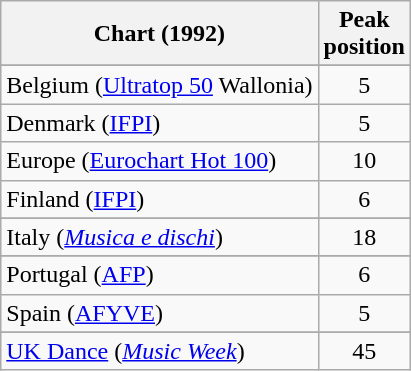<table class="wikitable sortable">
<tr>
<th>Chart (1992)</th>
<th>Peak<br>position</th>
</tr>
<tr>
</tr>
<tr>
</tr>
<tr>
</tr>
<tr>
<td>Belgium (<a href='#'>Ultratop 50</a> Wallonia)</td>
<td align="center">5</td>
</tr>
<tr>
<td>Denmark (<a href='#'>IFPI</a>)</td>
<td align="center">5</td>
</tr>
<tr>
<td>Europe (<a href='#'>Eurochart Hot 100</a>)</td>
<td align="center">10</td>
</tr>
<tr>
<td>Finland (<a href='#'>IFPI</a>)</td>
<td align="center">6</td>
</tr>
<tr>
</tr>
<tr>
<td>Italy (<em><a href='#'>Musica e dischi</a></em>)</td>
<td align="center">18</td>
</tr>
<tr>
</tr>
<tr>
</tr>
<tr>
</tr>
<tr>
<td>Portugal (<a href='#'>AFP</a>)</td>
<td align="center">6</td>
</tr>
<tr>
<td>Spain (<a href='#'>AFYVE</a>)</td>
<td align="center">5</td>
</tr>
<tr>
</tr>
<tr>
</tr>
<tr>
</tr>
<tr>
<td><a href='#'>UK Dance</a> (<em><a href='#'>Music Week</a></em>)</td>
<td align="center">45</td>
</tr>
</table>
